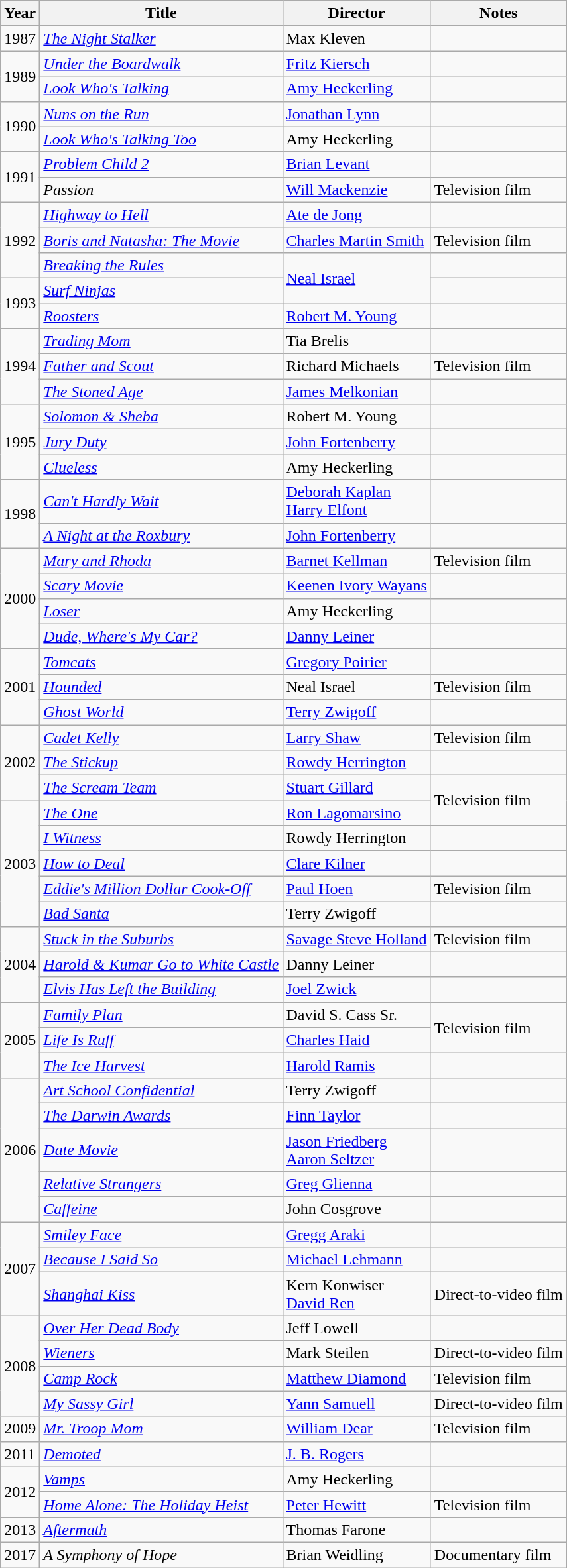<table class="wikitable sortable">
<tr>
<th>Year</th>
<th>Title</th>
<th>Director</th>
<th>Notes</th>
</tr>
<tr>
<td>1987</td>
<td><em><a href='#'>The Night Stalker</a></em></td>
<td>Max Kleven</td>
<td></td>
</tr>
<tr>
<td rowspan="2">1989</td>
<td><em><a href='#'>Under the Boardwalk</a></em></td>
<td><a href='#'>Fritz Kiersch</a></td>
<td></td>
</tr>
<tr>
<td><em><a href='#'>Look Who's Talking</a></em></td>
<td><a href='#'>Amy Heckerling</a></td>
<td></td>
</tr>
<tr>
<td rowspan="2">1990</td>
<td><em><a href='#'>Nuns on the Run</a></em></td>
<td><a href='#'>Jonathan Lynn</a></td>
<td></td>
</tr>
<tr>
<td><em><a href='#'>Look Who's Talking Too</a></em></td>
<td>Amy Heckerling</td>
<td></td>
</tr>
<tr>
<td rowspan="2">1991</td>
<td><em><a href='#'>Problem Child 2</a></em></td>
<td><a href='#'>Brian Levant</a></td>
<td></td>
</tr>
<tr>
<td><em>Passion</em></td>
<td><a href='#'>Will Mackenzie</a></td>
<td>Television film</td>
</tr>
<tr>
<td rowspan="3">1992</td>
<td><em><a href='#'>Highway to Hell</a></em></td>
<td><a href='#'>Ate de Jong</a></td>
<td></td>
</tr>
<tr>
<td><em><a href='#'>Boris and Natasha: The Movie</a></em></td>
<td><a href='#'>Charles Martin Smith</a></td>
<td>Television film</td>
</tr>
<tr>
<td><em><a href='#'>Breaking the Rules</a></em></td>
<td rowspan=2><a href='#'>Neal Israel</a></td>
<td></td>
</tr>
<tr>
<td rowspan="2">1993</td>
<td><em><a href='#'>Surf Ninjas</a></em></td>
<td></td>
</tr>
<tr>
<td><em><a href='#'>Roosters</a></em></td>
<td><a href='#'>Robert M. Young</a></td>
<td></td>
</tr>
<tr>
<td rowspan="3">1994</td>
<td><em><a href='#'>Trading Mom</a></em></td>
<td>Tia Brelis</td>
<td></td>
</tr>
<tr>
<td><em><a href='#'>Father and Scout</a></em></td>
<td>Richard Michaels</td>
<td>Television film</td>
</tr>
<tr>
<td><em><a href='#'>The Stoned Age</a></em></td>
<td><a href='#'>James Melkonian</a></td>
<td></td>
</tr>
<tr>
<td rowspan="3">1995</td>
<td><em><a href='#'>Solomon & Sheba</a></em></td>
<td>Robert M. Young</td>
<td></td>
</tr>
<tr>
<td><em><a href='#'>Jury Duty</a></em></td>
<td><a href='#'>John Fortenberry</a></td>
<td></td>
</tr>
<tr>
<td><em><a href='#'>Clueless</a></em></td>
<td>Amy Heckerling</td>
<td></td>
</tr>
<tr>
<td rowspan="2">1998</td>
<td><em><a href='#'>Can't Hardly Wait</a></em></td>
<td><a href='#'>Deborah Kaplan</a><br><a href='#'>Harry Elfont</a></td>
<td></td>
</tr>
<tr>
<td><em><a href='#'>A Night at the Roxbury</a></em></td>
<td><a href='#'>John Fortenberry</a></td>
<td></td>
</tr>
<tr>
<td rowspan="4">2000</td>
<td><em><a href='#'>Mary and Rhoda</a></em></td>
<td><a href='#'>Barnet Kellman</a></td>
<td>Television film</td>
</tr>
<tr>
<td><em><a href='#'>Scary Movie</a></em></td>
<td><a href='#'>Keenen Ivory Wayans</a></td>
<td></td>
</tr>
<tr>
<td><em><a href='#'>Loser</a></em></td>
<td>Amy Heckerling</td>
<td></td>
</tr>
<tr>
<td><em><a href='#'>Dude, Where's My Car?</a></em></td>
<td><a href='#'>Danny Leiner</a></td>
<td></td>
</tr>
<tr>
<td rowspan="3">2001</td>
<td><em><a href='#'>Tomcats</a></em></td>
<td><a href='#'>Gregory Poirier</a></td>
<td></td>
</tr>
<tr>
<td><em><a href='#'>Hounded</a></em></td>
<td>Neal Israel</td>
<td>Television film</td>
</tr>
<tr>
<td><em><a href='#'>Ghost World</a></em></td>
<td><a href='#'>Terry Zwigoff</a></td>
<td></td>
</tr>
<tr>
<td rowspan="3">2002</td>
<td><em><a href='#'>Cadet Kelly</a></em></td>
<td><a href='#'>Larry Shaw</a></td>
<td>Television film</td>
</tr>
<tr>
<td><em><a href='#'>The Stickup</a></em></td>
<td><a href='#'>Rowdy Herrington</a></td>
<td></td>
</tr>
<tr>
<td><em><a href='#'>The Scream Team</a></em></td>
<td><a href='#'>Stuart Gillard</a></td>
<td rowspan=2>Television film</td>
</tr>
<tr>
<td rowspan="5">2003</td>
<td><em><a href='#'>The One</a></em></td>
<td><a href='#'>Ron Lagomarsino</a></td>
</tr>
<tr>
<td><em><a href='#'>I Witness</a></em></td>
<td>Rowdy Herrington</td>
<td></td>
</tr>
<tr>
<td><em><a href='#'>How to Deal</a></em></td>
<td><a href='#'>Clare Kilner</a></td>
<td></td>
</tr>
<tr>
<td><em><a href='#'>Eddie's Million Dollar Cook-Off</a></em></td>
<td><a href='#'>Paul Hoen</a></td>
<td>Television film</td>
</tr>
<tr>
<td><em><a href='#'>Bad Santa</a></em></td>
<td>Terry Zwigoff</td>
<td></td>
</tr>
<tr>
<td rowspan="3">2004</td>
<td><em><a href='#'>Stuck in the Suburbs</a></em></td>
<td><a href='#'>Savage Steve Holland</a></td>
<td>Television film</td>
</tr>
<tr>
<td><em><a href='#'>Harold & Kumar Go to White Castle</a></em></td>
<td>Danny Leiner</td>
<td></td>
</tr>
<tr>
<td><em><a href='#'>Elvis Has Left the Building</a></em></td>
<td><a href='#'>Joel Zwick</a></td>
<td></td>
</tr>
<tr>
<td rowspan="3">2005</td>
<td><em><a href='#'>Family Plan</a></em></td>
<td>David S. Cass Sr.</td>
<td rowspan=2>Television film</td>
</tr>
<tr>
<td><em><a href='#'>Life Is Ruff</a></em></td>
<td><a href='#'>Charles Haid</a></td>
</tr>
<tr>
<td><em><a href='#'>The Ice Harvest</a></em></td>
<td><a href='#'>Harold Ramis</a></td>
<td></td>
</tr>
<tr>
<td rowspan="5">2006</td>
<td><em><a href='#'>Art School Confidential</a></em></td>
<td>Terry Zwigoff</td>
<td></td>
</tr>
<tr>
<td><em><a href='#'>The Darwin Awards</a></em></td>
<td><a href='#'>Finn Taylor</a></td>
<td></td>
</tr>
<tr>
<td><em><a href='#'>Date Movie</a></em></td>
<td><a href='#'>Jason Friedberg</a><br><a href='#'>Aaron Seltzer</a></td>
<td></td>
</tr>
<tr>
<td><em><a href='#'>Relative Strangers</a></em></td>
<td><a href='#'>Greg Glienna</a></td>
<td></td>
</tr>
<tr>
<td><em><a href='#'>Caffeine</a></em></td>
<td>John Cosgrove</td>
<td></td>
</tr>
<tr>
<td rowspan="3">2007</td>
<td><em><a href='#'>Smiley Face</a></em></td>
<td><a href='#'>Gregg Araki</a></td>
<td></td>
</tr>
<tr>
<td><em><a href='#'>Because I Said So</a></em></td>
<td><a href='#'>Michael Lehmann</a></td>
<td></td>
</tr>
<tr>
<td><em><a href='#'>Shanghai Kiss</a></em></td>
<td>Kern Konwiser<br><a href='#'>David Ren</a></td>
<td>Direct-to-video film</td>
</tr>
<tr>
<td rowspan="4">2008</td>
<td><em><a href='#'>Over Her Dead Body</a></em></td>
<td>Jeff Lowell</td>
<td></td>
</tr>
<tr>
<td><em><a href='#'>Wieners</a></em></td>
<td>Mark Steilen</td>
<td>Direct-to-video film</td>
</tr>
<tr>
<td><em><a href='#'>Camp Rock</a></em></td>
<td><a href='#'>Matthew Diamond</a></td>
<td>Television film</td>
</tr>
<tr>
<td><em><a href='#'>My Sassy Girl</a></em></td>
<td><a href='#'>Yann Samuell</a></td>
<td>Direct-to-video film</td>
</tr>
<tr>
<td>2009</td>
<td><em><a href='#'>Mr. Troop Mom</a></em></td>
<td><a href='#'>William Dear</a></td>
<td>Television film</td>
</tr>
<tr>
<td>2011</td>
<td><em><a href='#'>Demoted</a></em></td>
<td><a href='#'>J. B. Rogers</a></td>
<td></td>
</tr>
<tr>
<td rowspan="2">2012</td>
<td><em><a href='#'>Vamps</a></em></td>
<td>Amy Heckerling</td>
<td></td>
</tr>
<tr>
<td><em><a href='#'>Home Alone: The Holiday Heist</a></em></td>
<td><a href='#'>Peter Hewitt</a></td>
<td>Television film</td>
</tr>
<tr>
<td>2013</td>
<td><em><a href='#'>Aftermath</a></em></td>
<td>Thomas Farone</td>
<td></td>
</tr>
<tr>
<td>2017</td>
<td><em>A Symphony of Hope</em></td>
<td>Brian Weidling</td>
<td>Documentary film</td>
</tr>
</table>
